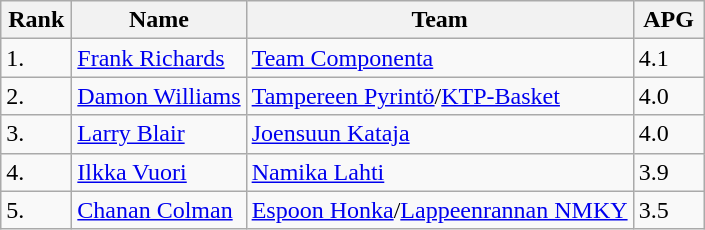<table class="wikitable">
<tr>
<th width=40>Rank</th>
<th>Name</th>
<th>Team</th>
<th width=40>APG</th>
</tr>
<tr>
<td>1.</td>
<td> <a href='#'>Frank Richards</a></td>
<td><a href='#'>Team Componenta</a></td>
<td>4.1</td>
</tr>
<tr>
<td>2.</td>
<td> <a href='#'>Damon Williams</a></td>
<td><a href='#'>Tampereen Pyrintö</a>/<a href='#'>KTP-Basket</a></td>
<td>4.0</td>
</tr>
<tr>
<td>3.</td>
<td> <a href='#'>Larry Blair</a></td>
<td><a href='#'>Joensuun Kataja</a></td>
<td>4.0</td>
</tr>
<tr>
<td>4.</td>
<td> <a href='#'>Ilkka Vuori</a></td>
<td><a href='#'>Namika Lahti</a></td>
<td>3.9</td>
</tr>
<tr>
<td>5.</td>
<td> <a href='#'>Chanan Colman</a></td>
<td><a href='#'>Espoon Honka</a>/<a href='#'>Lappeenrannan NMKY</a></td>
<td>3.5</td>
</tr>
</table>
